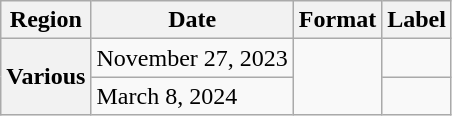<table class="wikitable plainrowheaders">
<tr>
<th scope="col">Region</th>
<th scope="col">Date</th>
<th scope="col">Format</th>
<th scope="col">Label</th>
</tr>
<tr>
<th scope="row" rowspan="2">Various </th>
<td>November 27, 2023</td>
<td rowspan="2"></td>
<td></td>
</tr>
<tr>
<td>March 8, 2024</td>
<td></td>
</tr>
</table>
